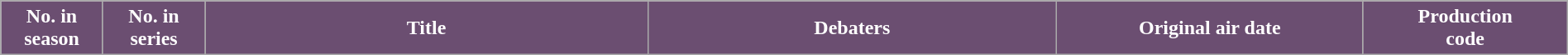<table class="wikitable plainrowheaders" width="100%">
<tr style="color:white">
<th style="background:#6B4E71; width:6%;">No. in<br>season</th>
<th style="background:#6B4E71; width:6%;">No. in<br>series</th>
<th style="background:#6B4E71; width:26%;">Title</th>
<th style="background:#6B4E71; width:24%;">Debaters</th>
<th style="background:#6B4E71; width:18%;">Original air date</th>
<th style="background:#6B4E71; width:12%;">Production<br>code<br>


















</th>
</tr>
</table>
